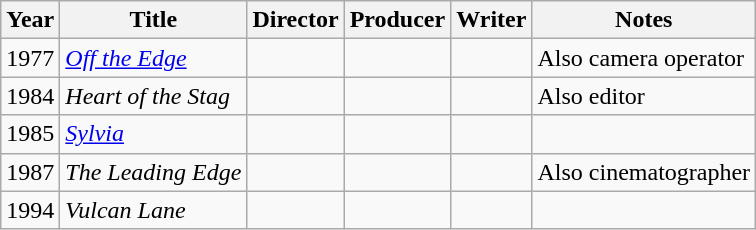<table class="wikitable">
<tr>
<th>Year</th>
<th>Title</th>
<th>Director</th>
<th>Producer</th>
<th>Writer</th>
<th>Notes</th>
</tr>
<tr>
<td>1977</td>
<td><em><a href='#'>Off the Edge</a></em></td>
<td></td>
<td></td>
<td></td>
<td>Also camera operator</td>
</tr>
<tr>
<td>1984</td>
<td><em>Heart of the Stag</em></td>
<td></td>
<td></td>
<td></td>
<td>Also editor</td>
</tr>
<tr>
<td>1985</td>
<td><em><a href='#'>Sylvia</a></em></td>
<td></td>
<td></td>
<td></td>
<td></td>
</tr>
<tr>
<td>1987</td>
<td><em>The Leading Edge</em></td>
<td></td>
<td></td>
<td></td>
<td>Also cinematographer</td>
</tr>
<tr>
<td>1994</td>
<td><em>Vulcan Lane</em></td>
<td></td>
<td></td>
<td></td>
<td></td>
</tr>
</table>
